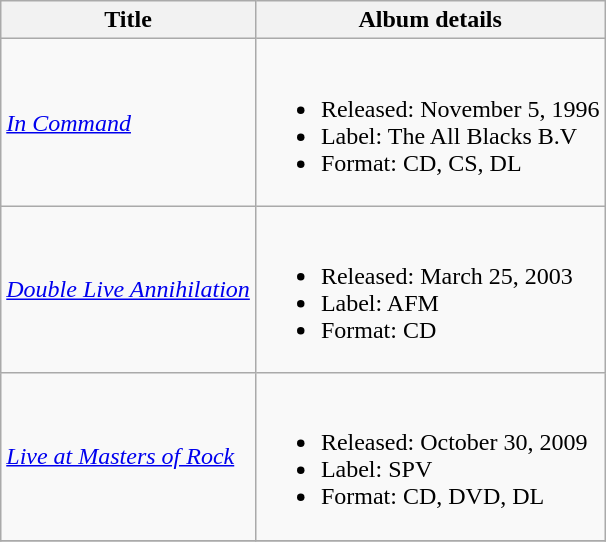<table class="wikitable">
<tr>
<th>Title</th>
<th>Album details</th>
</tr>
<tr>
<td><em><a href='#'>In Command</a></em></td>
<td><br><ul><li>Released: November 5, 1996</li><li>Label: The All Blacks B.V</li><li>Format: CD, CS, DL</li></ul></td>
</tr>
<tr>
<td><em><a href='#'>Double Live Annihilation</a></em></td>
<td><br><ul><li>Released: March 25, 2003</li><li>Label: AFM</li><li>Format: CD</li></ul></td>
</tr>
<tr>
<td><em><a href='#'>Live at Masters of Rock</a></em></td>
<td><br><ul><li>Released: October 30, 2009</li><li>Label: SPV</li><li>Format: CD, DVD, DL</li></ul></td>
</tr>
<tr>
</tr>
</table>
